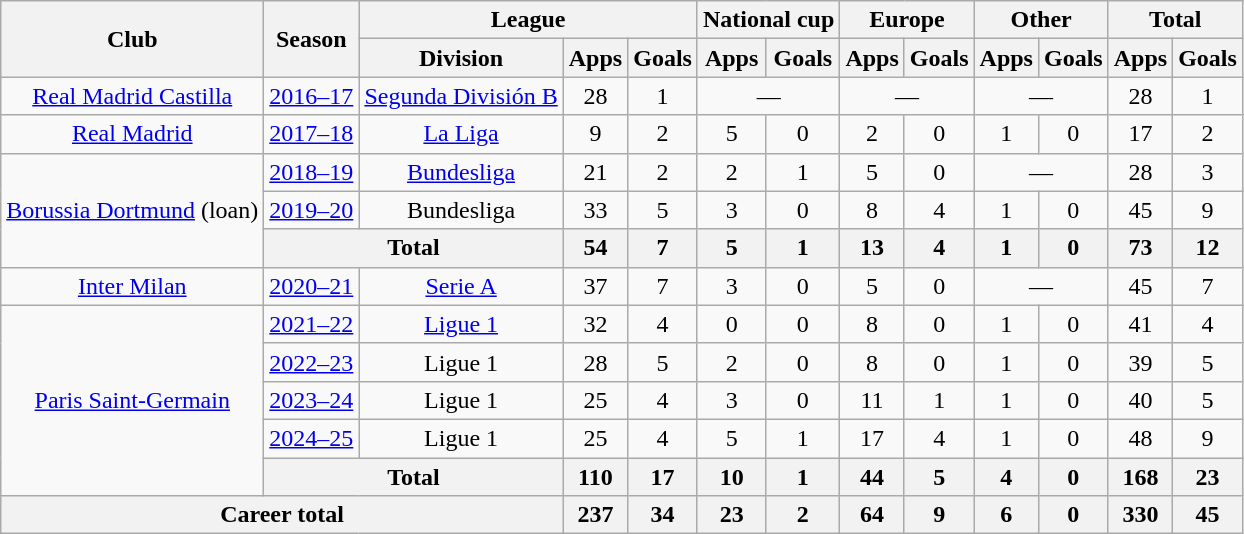<table class="wikitable" style="text-align:center">
<tr>
<th rowspan="2">Club</th>
<th rowspan="2">Season</th>
<th colspan="3">League</th>
<th colspan="2">National cup</th>
<th colspan="2">Europe</th>
<th colspan="2">Other</th>
<th colspan="2">Total</th>
</tr>
<tr>
<th>Division</th>
<th>Apps</th>
<th>Goals</th>
<th>Apps</th>
<th>Goals</th>
<th>Apps</th>
<th>Goals</th>
<th>Apps</th>
<th>Goals</th>
<th>Apps</th>
<th>Goals</th>
</tr>
<tr>
<td><a href='#'>Real Madrid Castilla</a></td>
<td><a href='#'>2016–17</a></td>
<td><a href='#'>Segunda División B</a></td>
<td>28</td>
<td>1</td>
<td colspan="2">—</td>
<td colspan="2">—</td>
<td colspan="2">—</td>
<td>28</td>
<td>1</td>
</tr>
<tr>
<td><a href='#'>Real Madrid</a></td>
<td><a href='#'>2017–18</a></td>
<td><a href='#'>La Liga</a></td>
<td>9</td>
<td>2</td>
<td>5</td>
<td>0</td>
<td>2</td>
<td>0</td>
<td>1</td>
<td>0</td>
<td>17</td>
<td>2</td>
</tr>
<tr>
<td rowspan="3"><a href='#'>Borussia Dortmund</a> (loan)</td>
<td><a href='#'>2018–19</a></td>
<td><a href='#'>Bundesliga</a></td>
<td>21</td>
<td>2</td>
<td>2</td>
<td>1</td>
<td>5</td>
<td>0</td>
<td colspan="2">—</td>
<td>28</td>
<td>3</td>
</tr>
<tr>
<td><a href='#'>2019–20</a></td>
<td>Bundesliga</td>
<td>33</td>
<td>5</td>
<td>3</td>
<td>0</td>
<td>8</td>
<td>4</td>
<td>1</td>
<td>0</td>
<td>45</td>
<td>9</td>
</tr>
<tr>
<th colspan="2">Total</th>
<th>54</th>
<th>7</th>
<th>5</th>
<th>1</th>
<th>13</th>
<th>4</th>
<th>1</th>
<th>0</th>
<th>73</th>
<th>12</th>
</tr>
<tr>
<td><a href='#'>Inter Milan</a></td>
<td><a href='#'>2020–21</a></td>
<td><a href='#'>Serie A</a></td>
<td>37</td>
<td>7</td>
<td>3</td>
<td>0</td>
<td>5</td>
<td>0</td>
<td colspan="2">—</td>
<td>45</td>
<td>7</td>
</tr>
<tr>
<td rowspan="5"><a href='#'>Paris Saint-Germain</a></td>
<td><a href='#'>2021–22</a></td>
<td><a href='#'>Ligue 1</a></td>
<td>32</td>
<td>4</td>
<td>0</td>
<td>0</td>
<td>8</td>
<td>0</td>
<td>1</td>
<td>0</td>
<td>41</td>
<td>4</td>
</tr>
<tr>
<td><a href='#'>2022–23</a></td>
<td>Ligue 1</td>
<td>28</td>
<td>5</td>
<td>2</td>
<td>0</td>
<td>8</td>
<td>0</td>
<td>1</td>
<td>0</td>
<td>39</td>
<td>5</td>
</tr>
<tr>
<td><a href='#'>2023–24</a></td>
<td>Ligue 1</td>
<td>25</td>
<td>4</td>
<td>3</td>
<td>0</td>
<td>11</td>
<td>1</td>
<td>1</td>
<td>0</td>
<td>40</td>
<td>5</td>
</tr>
<tr>
<td><a href='#'>2024–25</a></td>
<td>Ligue 1</td>
<td>25</td>
<td>4</td>
<td>5</td>
<td>1</td>
<td>17</td>
<td>4</td>
<td>1</td>
<td>0</td>
<td>48</td>
<td>9</td>
</tr>
<tr>
<th colspan="2">Total</th>
<th>110</th>
<th>17</th>
<th>10</th>
<th>1</th>
<th>44</th>
<th>5</th>
<th>4</th>
<th>0</th>
<th>168</th>
<th>23</th>
</tr>
<tr>
<th colspan="3">Career total</th>
<th>237</th>
<th>34</th>
<th>23</th>
<th>2</th>
<th>64</th>
<th>9</th>
<th>6</th>
<th>0</th>
<th>330</th>
<th>45</th>
</tr>
</table>
